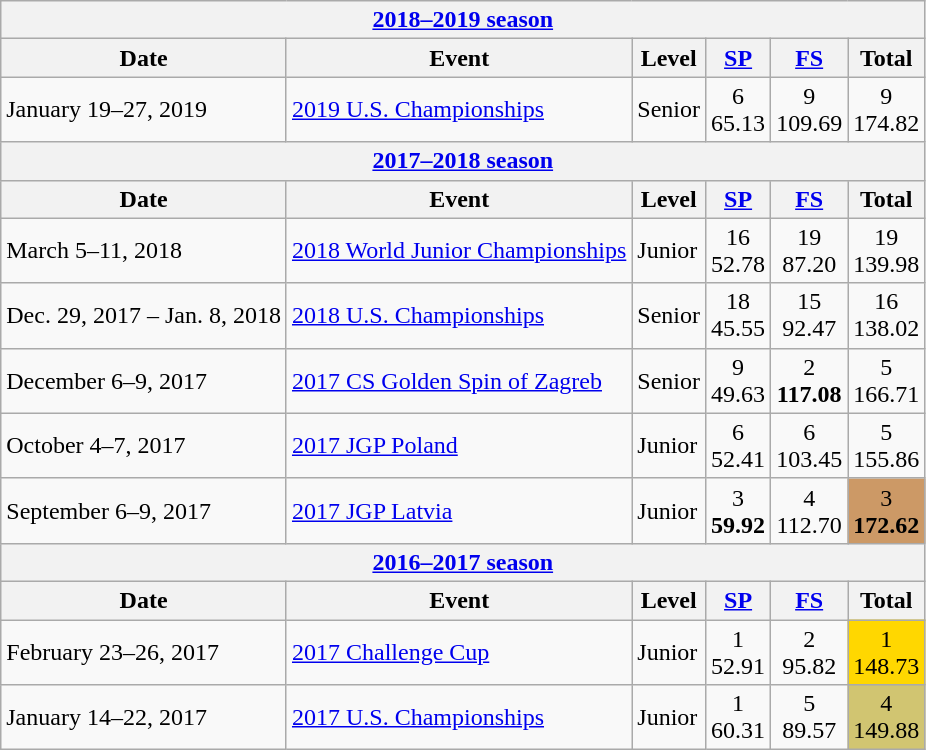<table class="wikitable">
<tr>
<th colspan=6><a href='#'>2018–2019 season</a></th>
</tr>
<tr>
<th>Date</th>
<th>Event</th>
<th>Level</th>
<th><a href='#'>SP</a></th>
<th><a href='#'>FS</a></th>
<th>Total</th>
</tr>
<tr>
<td>January 19–27, 2019</td>
<td><a href='#'>2019 U.S. Championships</a></td>
<td>Senior</td>
<td align=center>6 <br> 65.13</td>
<td align=center>9 <br> 109.69</td>
<td align=center>9 <br> 174.82</td>
</tr>
<tr>
<th colspan=6><a href='#'>2017–2018 season</a></th>
</tr>
<tr>
<th>Date</th>
<th>Event</th>
<th>Level</th>
<th><a href='#'>SP</a></th>
<th><a href='#'>FS</a></th>
<th>Total</th>
</tr>
<tr>
<td>March 5–11, 2018</td>
<td><a href='#'>2018 World Junior Championships</a></td>
<td>Junior</td>
<td align=center>16 <br> 52.78</td>
<td align=center>19 <br> 87.20</td>
<td align=center>19 <br> 139.98</td>
</tr>
<tr>
<td>Dec. 29, 2017  – Jan. 8, 2018</td>
<td><a href='#'>2018 U.S. Championships</a></td>
<td>Senior</td>
<td align=center>18 <br> 45.55</td>
<td align=center>15 <br> 92.47</td>
<td align=center>16 <br> 138.02</td>
</tr>
<tr>
<td>December 6–9, 2017</td>
<td><a href='#'>2017 CS Golden Spin of Zagreb</a></td>
<td>Senior</td>
<td align=center>9 <br> 49.63</td>
<td align=center>2 <br> <strong>117.08 </strong></td>
<td align=center>5 <br> 166.71</td>
</tr>
<tr>
<td>October 4–7, 2017</td>
<td><a href='#'>2017 JGP Poland</a></td>
<td>Junior</td>
<td align=center>6 <br> 52.41</td>
<td align=center>6 <br> 103.45</td>
<td align=center>5 <br> 155.86</td>
</tr>
<tr>
<td>September 6–9, 2017</td>
<td><a href='#'>2017 JGP Latvia</a></td>
<td>Junior</td>
<td align=center>3 <br> <strong>59.92</strong></td>
<td align=center>4 <br> 112.70</td>
<td align=center bgcolor=cc9966>3 <br> <strong>172.62</strong></td>
</tr>
<tr>
<th colspan=6><a href='#'>2016–2017 season</a></th>
</tr>
<tr>
<th>Date</th>
<th>Event</th>
<th>Level</th>
<th><a href='#'>SP</a></th>
<th><a href='#'>FS</a></th>
<th>Total</th>
</tr>
<tr>
<td>February 23–26, 2017</td>
<td><a href='#'>2017 Challenge Cup</a></td>
<td>Junior</td>
<td align="center">1 <br> 52.91</td>
<td align="center">2 <br> 95.82</td>
<td align="center" bgcolor="gold">1 <br> 148.73</td>
</tr>
<tr>
<td>January 14–22, 2017</td>
<td><a href='#'>2017 U.S. Championships</a></td>
<td>Junior</td>
<td align=center>1 <br> 60.31</td>
<td align=center>5 <br> 89.57</td>
<td align=center bgcolor=d1c571>4 <br> 149.88</td>
</tr>
</table>
